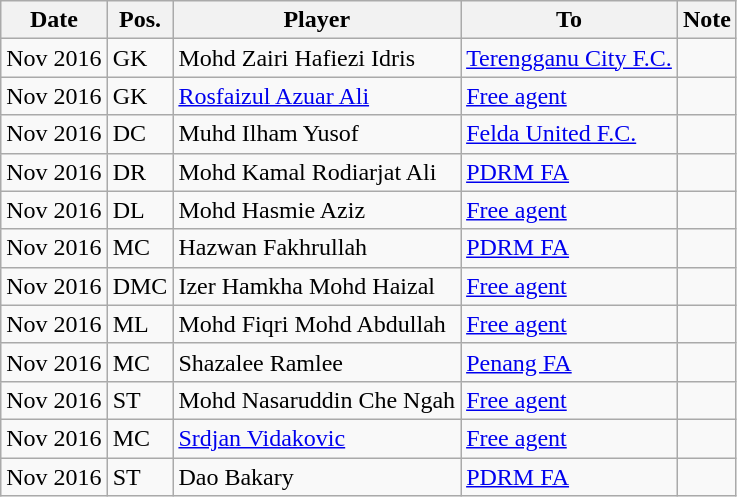<table class="wikitable sortable">
<tr>
<th>Date</th>
<th>Pos.</th>
<th>Player</th>
<th>To</th>
<th>Note</th>
</tr>
<tr>
<td>Nov 2016</td>
<td>GK</td>
<td> Mohd Zairi Hafiezi Idris</td>
<td> <a href='#'>Terengganu City F.C.</a></td>
<td></td>
</tr>
<tr>
<td>Nov 2016</td>
<td>GK</td>
<td> <a href='#'>Rosfaizul Azuar Ali</a></td>
<td><a href='#'>Free agent</a></td>
<td></td>
</tr>
<tr>
<td>Nov 2016</td>
<td>DC</td>
<td> Muhd Ilham Yusof</td>
<td> <a href='#'>Felda United F.C.</a></td>
<td></td>
</tr>
<tr>
<td>Nov 2016</td>
<td>DR</td>
<td> Mohd Kamal Rodiarjat Ali</td>
<td> <a href='#'>PDRM FA</a></td>
<td></td>
</tr>
<tr>
<td>Nov 2016</td>
<td>DL</td>
<td> Mohd Hasmie Aziz</td>
<td><a href='#'>Free agent</a></td>
<td></td>
</tr>
<tr>
<td>Nov 2016</td>
<td>MC</td>
<td> Hazwan Fakhrullah</td>
<td> <a href='#'>PDRM FA</a></td>
<td></td>
</tr>
<tr>
<td>Nov 2016</td>
<td>DMC</td>
<td> Izer Hamkha Mohd Haizal</td>
<td><a href='#'>Free agent</a></td>
<td></td>
</tr>
<tr>
<td>Nov 2016</td>
<td>ML</td>
<td> Mohd Fiqri Mohd Abdullah</td>
<td><a href='#'>Free agent</a></td>
<td></td>
</tr>
<tr>
<td>Nov 2016</td>
<td>MC</td>
<td> Shazalee Ramlee</td>
<td> <a href='#'>Penang FA</a></td>
<td></td>
</tr>
<tr>
<td>Nov 2016</td>
<td>ST</td>
<td> Mohd Nasaruddin Che Ngah</td>
<td><a href='#'>Free agent</a></td>
<td></td>
</tr>
<tr>
<td>Nov 2016</td>
<td>MC</td>
<td> <a href='#'>Srdjan Vidakovic</a></td>
<td><a href='#'>Free agent</a></td>
<td></td>
</tr>
<tr>
<td>Nov 2016</td>
<td>ST</td>
<td> Dao Bakary</td>
<td> <a href='#'>PDRM FA</a></td>
<td></td>
</tr>
</table>
